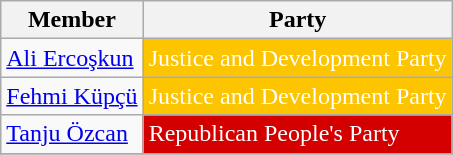<table class="wikitable">
<tr>
<th>Member</th>
<th>Party</th>
</tr>
<tr>
<td><a href='#'>Ali Ercoşkun</a></td>
<td style="background:#FDC400; color:white">Justice and Development Party</td>
</tr>
<tr>
<td><a href='#'>Fehmi Küpçü</a></td>
<td style="background:#FDC400; color:white">Justice and Development Party</td>
</tr>
<tr>
<td><a href='#'>Tanju Özcan</a></td>
<td style="background:#D40000; color:white">Republican People's Party</td>
</tr>
<tr>
</tr>
</table>
